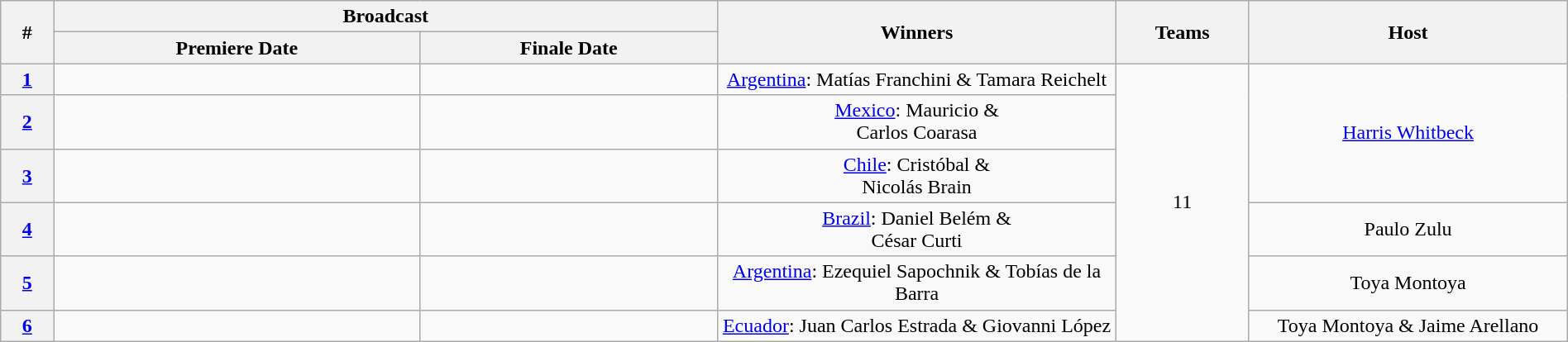<table class="wikitable" style="text-align:center"  width="100%">
<tr>
<th width="02%" rowspan="2">#</th>
<th width="25%" colspan="2">Broadcast</th>
<th width="15%" rowspan="2">Winners</th>
<th width="05%" rowspan="2">Teams</th>
<th width="12%" rowspan="2">Host</th>
</tr>
<tr>
<th>Premiere Date</th>
<th>Finale Date</th>
</tr>
<tr>
<th><a href='#'>1</a></th>
<td></td>
<td></td>
<td><a href='#'>Argentina</a>: Matías Franchini & Tamara Reichelt</td>
<td rowspan=6>11</td>
<td rowspan=3><a href='#'>Harris Whitbeck</a></td>
</tr>
<tr>
<th><a href='#'>2</a></th>
<td></td>
<td></td>
<td><a href='#'>Mexico</a>: Mauricio &<br>Carlos Coarasa</td>
</tr>
<tr>
<th><a href='#'>3</a></th>
<td></td>
<td></td>
<td><a href='#'>Chile</a>: Cristóbal &<br>Nicolás Brain</td>
</tr>
<tr>
<th><a href='#'>4</a></th>
<td></td>
<td></td>
<td><a href='#'>Brazil</a>: Daniel Belém &<br>César Curti</td>
<td>Paulo Zulu</td>
</tr>
<tr>
<th><a href='#'>5</a></th>
<td></td>
<td></td>
<td><a href='#'>Argentina</a>: Ezequiel Sapochnik & Tobías de la Barra</td>
<td>Toya Montoya</td>
</tr>
<tr>
<th><a href='#'>6</a></th>
<td></td>
<td></td>
<td><a href='#'>Ecuador</a>: Juan Carlos Estrada & Giovanni López</td>
<td>Toya Montoya & Jaime Arellano</td>
</tr>
</table>
